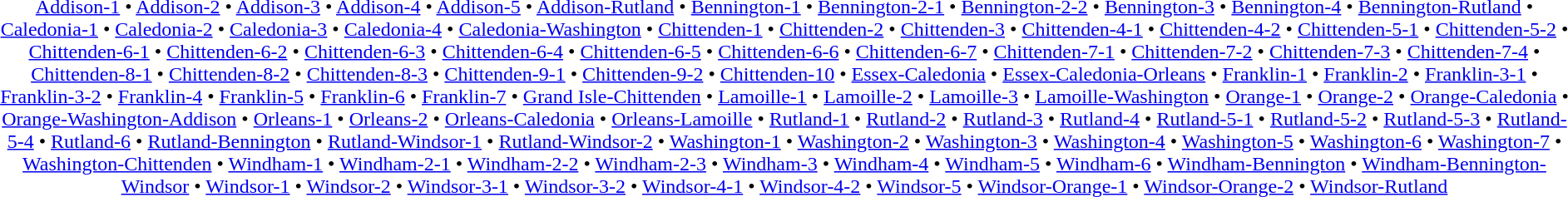<table id=toc class=toc summary=Contents>
<tr>
<td align=center><br><a href='#'>Addison-1</a> • <a href='#'>Addison-2</a> • <a href='#'>Addison-3</a> • <a href='#'>Addison-4</a> • <a href='#'>Addison-5</a> • <a href='#'>Addison-Rutland</a> • <a href='#'>Bennington-1</a> • <a href='#'>Bennington-2-1</a> • <a href='#'>Bennington-2-2</a> • <a href='#'>Bennington-3</a> • <a href='#'>Bennington-4</a> • <a href='#'>Bennington-Rutland</a> • <a href='#'>Caledonia-1</a> • <a href='#'>Caledonia-2</a> • <a href='#'>Caledonia-3</a> • <a href='#'>Caledonia-4</a> • <a href='#'>Caledonia-Washington</a> • <a href='#'>Chittenden-1</a> • <a href='#'>Chittenden-2</a> • <a href='#'>Chittenden-3</a> • <a href='#'>Chittenden-4-1</a> • <a href='#'>Chittenden-4-2</a> • <a href='#'>Chittenden-5-1</a> • <a href='#'>Chittenden-5-2</a> • <a href='#'>Chittenden-6-1</a> • <a href='#'>Chittenden-6-2</a> • <a href='#'>Chittenden-6-3</a> • <a href='#'>Chittenden-6-4</a> • <a href='#'>Chittenden-6-5</a> • <a href='#'>Chittenden-6-6</a> • <a href='#'>Chittenden-6-7</a> • <a href='#'>Chittenden-7-1</a> • <a href='#'>Chittenden-7-2</a> • <a href='#'>Chittenden-7-3</a> • <a href='#'>Chittenden-7-4</a> • <a href='#'>Chittenden-8-1</a> • <a href='#'>Chittenden-8-2</a> • <a href='#'>Chittenden-8-3</a> • <a href='#'>Chittenden-9-1</a> • <a href='#'>Chittenden-9-2</a> • <a href='#'>Chittenden-10</a> • <a href='#'>Essex-Caledonia</a> • <a href='#'>Essex-Caledonia-Orleans</a> • <a href='#'>Franklin-1</a> • <a href='#'>Franklin-2</a> • <a href='#'>Franklin-3-1</a> • <a href='#'>Franklin-3-2</a> • <a href='#'>Franklin-4</a> • <a href='#'>Franklin-5</a> • <a href='#'>Franklin-6</a> • <a href='#'>Franklin-7</a> • <a href='#'>Grand Isle-Chittenden</a> • <a href='#'>Lamoille-1</a> • <a href='#'>Lamoille-2</a> • <a href='#'>Lamoille-3</a> • <a href='#'>Lamoille-Washington</a> • <a href='#'>Orange-1</a> • <a href='#'>Orange-2</a> • <a href='#'>Orange-Caledonia</a> • <a href='#'>Orange-Washington-Addison</a> • <a href='#'>Orleans-1</a> • <a href='#'>Orleans-2</a> • <a href='#'>Orleans-Caledonia</a> • <a href='#'>Orleans-Lamoille</a> • <a href='#'>Rutland-1</a> • <a href='#'>Rutland-2</a> • <a href='#'>Rutland-3</a> • <a href='#'>Rutland-4</a> • <a href='#'>Rutland-5-1</a> • <a href='#'>Rutland-5-2</a> • <a href='#'>Rutland-5-3</a> • <a href='#'>Rutland-5-4</a> • <a href='#'>Rutland-6</a> • <a href='#'>Rutland-Bennington</a> • <a href='#'>Rutland-Windsor-1</a> • <a href='#'>Rutland-Windsor-2</a> • <a href='#'>Washington-1</a> • <a href='#'>Washington-2</a> • <a href='#'>Washington-3</a> • <a href='#'>Washington-4</a> • <a href='#'>Washington-5</a> • <a href='#'>Washington-6</a> • <a href='#'>Washington-7</a> • <a href='#'>Washington-Chittenden</a> • <a href='#'>Windham-1</a> • <a href='#'>Windham-2-1</a> • <a href='#'>Windham-2-2</a> • <a href='#'>Windham-2-3</a> • <a href='#'>Windham-3</a> • <a href='#'>Windham-4</a> • <a href='#'>Windham-5</a> • <a href='#'>Windham-6</a> • <a href='#'>Windham-Bennington</a> • <a href='#'>Windham-Bennington-Windsor</a> • <a href='#'>Windsor-1</a> • <a href='#'>Windsor-2</a> • <a href='#'>Windsor-3-1</a> • <a href='#'>Windsor-3-2</a> • <a href='#'>Windsor-4-1</a> • <a href='#'>Windsor-4-2</a> • <a href='#'>Windsor-5</a> • <a href='#'>Windsor-Orange-1</a> • <a href='#'>Windsor-Orange-2</a> • <a href='#'>Windsor-Rutland</a></td>
</tr>
</table>
